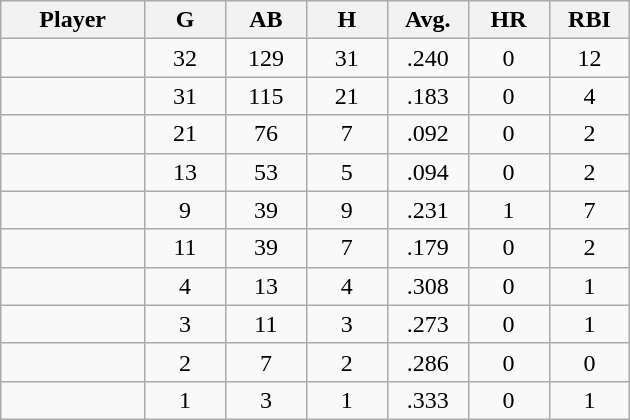<table class="wikitable sortable">
<tr>
<th bgcolor="#DDDDFF" width="16%">Player</th>
<th bgcolor="#DDDDFF" width="9%">G</th>
<th bgcolor="#DDDDFF" width="9%">AB</th>
<th bgcolor="#DDDDFF" width="9%">H</th>
<th bgcolor="#DDDDFF" width="9%">Avg.</th>
<th bgcolor="#DDDDFF" width="9%">HR</th>
<th bgcolor="#DDDDFF" width="9%">RBI</th>
</tr>
<tr align="center">
<td></td>
<td>32</td>
<td>129</td>
<td>31</td>
<td>.240</td>
<td>0</td>
<td>12</td>
</tr>
<tr align="center">
<td></td>
<td>31</td>
<td>115</td>
<td>21</td>
<td>.183</td>
<td>0</td>
<td>4</td>
</tr>
<tr align="center">
<td></td>
<td>21</td>
<td>76</td>
<td>7</td>
<td>.092</td>
<td>0</td>
<td>2</td>
</tr>
<tr align="center">
<td></td>
<td>13</td>
<td>53</td>
<td>5</td>
<td>.094</td>
<td>0</td>
<td>2</td>
</tr>
<tr align="center">
<td></td>
<td>9</td>
<td>39</td>
<td>9</td>
<td>.231</td>
<td>1</td>
<td>7</td>
</tr>
<tr align="center">
<td></td>
<td>11</td>
<td>39</td>
<td>7</td>
<td>.179</td>
<td>0</td>
<td>2</td>
</tr>
<tr align="center">
<td></td>
<td>4</td>
<td>13</td>
<td>4</td>
<td>.308</td>
<td>0</td>
<td>1</td>
</tr>
<tr align="center">
<td></td>
<td>3</td>
<td>11</td>
<td>3</td>
<td>.273</td>
<td>0</td>
<td>1</td>
</tr>
<tr align="center">
<td></td>
<td>2</td>
<td>7</td>
<td>2</td>
<td>.286</td>
<td>0</td>
<td>0</td>
</tr>
<tr align="center">
<td></td>
<td>1</td>
<td>3</td>
<td>1</td>
<td>.333</td>
<td>0</td>
<td>1</td>
</tr>
</table>
